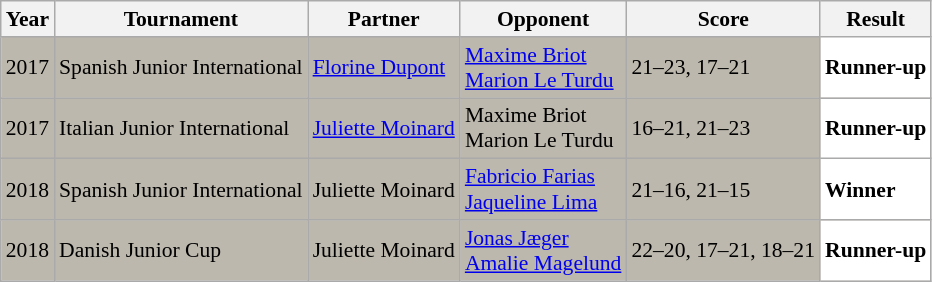<table class="sortable wikitable" style="font-size: 90%;">
<tr>
<th>Year</th>
<th>Tournament</th>
<th>Partner</th>
<th>Opponent</th>
<th>Score</th>
<th>Result</th>
</tr>
<tr style="background:#BDB8AD">
<td align="center">2017</td>
<td align="left">Spanish Junior International</td>
<td align="left"> <a href='#'>Florine Dupont</a></td>
<td align="left"> <a href='#'>Maxime Briot</a><br> <a href='#'>Marion Le Turdu</a></td>
<td align="left">21–23, 17–21</td>
<td style="text-align:left; background:white"> <strong>Runner-up</strong></td>
</tr>
<tr style="background:#BDB8AD">
<td align="center">2017</td>
<td align="left">Italian Junior International</td>
<td align="left"> <a href='#'>Juliette Moinard</a></td>
<td align="left"> Maxime Briot<br> Marion Le Turdu</td>
<td align="left">16–21, 21–23</td>
<td style="text-align:left; background:white"> <strong>Runner-up</strong></td>
</tr>
<tr style="background:#BDB8AD">
<td align="center">2018</td>
<td align="left">Spanish Junior International</td>
<td align="left"> Juliette Moinard</td>
<td align="left"> <a href='#'>Fabricio Farias</a><br> <a href='#'>Jaqueline Lima</a></td>
<td align="left">21–16, 21–15</td>
<td style="text-align:left; background:white"> <strong>Winner</strong></td>
</tr>
<tr style="background:#BDB8AD">
<td align="center">2018</td>
<td align="left">Danish Junior Cup</td>
<td align="left"> Juliette Moinard</td>
<td align="left"> <a href='#'>Jonas Jæger</a><br> <a href='#'>Amalie Magelund</a></td>
<td align="left">22–20, 17–21, 18–21</td>
<td style="text-align:left; background:white"> <strong>Runner-up</strong></td>
</tr>
</table>
